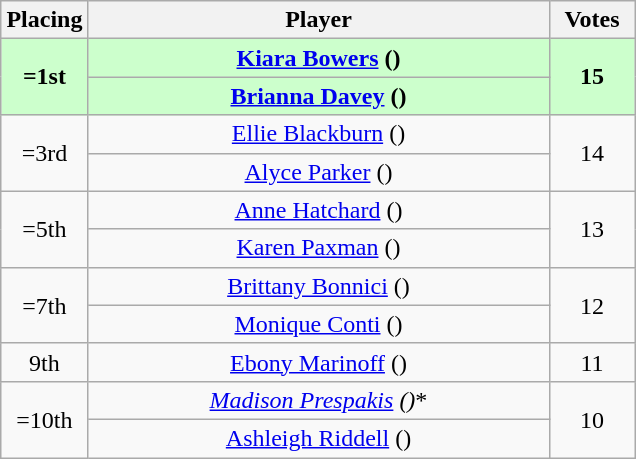<table class="wikitable" style="margin:1em auto; text-align:center;">
<tr>
<th style=width:50px>Placing</th>
<th style=width:300px>Player</th>
<th style=width:50px>Votes</th>
</tr>
<tr style=background:#cfc>
<td rowspan=2><strong>=1st</strong></td>
<td><strong><a href='#'>Kiara Bowers</a> ()</strong></td>
<td rowspan=2><strong>15</strong></td>
</tr>
<tr style=background:#cfc>
<td><strong><a href='#'>Brianna Davey</a> ()</strong></td>
</tr>
<tr>
<td rowspan=2>=3rd</td>
<td><a href='#'>Ellie Blackburn</a> ()</td>
<td rowspan=2>14</td>
</tr>
<tr>
<td><a href='#'>Alyce Parker</a> ()</td>
</tr>
<tr>
<td rowspan=2>=5th</td>
<td><a href='#'>Anne Hatchard</a> ()</td>
<td rowspan=2>13</td>
</tr>
<tr>
<td><a href='#'>Karen Paxman</a> ()</td>
</tr>
<tr>
<td rowspan=2>=7th</td>
<td><a href='#'>Brittany Bonnici</a> ()</td>
<td rowspan=2>12</td>
</tr>
<tr>
<td><a href='#'>Monique Conti</a> ()</td>
</tr>
<tr>
<td>9th</td>
<td><a href='#'>Ebony Marinoff</a> ()</td>
<td>11</td>
</tr>
<tr>
<td rowspan=2>=10th</td>
<td><em><a href='#'>Madison Prespakis</a> ()</em>*</td>
<td rowspan=2>10</td>
</tr>
<tr>
<td><a href='#'>Ashleigh Riddell</a> ()</td>
</tr>
</table>
